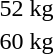<table>
<tr>
<td rowspan=2>52 kg<br></td>
<td rowspan=2></td>
<td rowspan=2></td>
<td></td>
</tr>
<tr>
<td></td>
</tr>
<tr>
<td rowspan=2>60 kg<br></td>
<td rowspan=2></td>
<td rowspan=2></td>
<td></td>
</tr>
<tr>
<td></td>
</tr>
</table>
